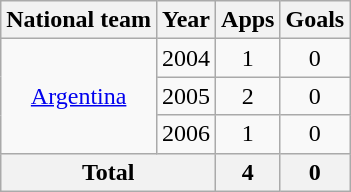<table class="wikitable" style="text-align:center">
<tr>
<th>National team</th>
<th>Year</th>
<th>Apps</th>
<th>Goals</th>
</tr>
<tr>
<td rowspan="3"><a href='#'>Argentina</a></td>
<td>2004</td>
<td>1</td>
<td>0</td>
</tr>
<tr>
<td>2005</td>
<td>2</td>
<td>0</td>
</tr>
<tr>
<td>2006</td>
<td>1</td>
<td>0</td>
</tr>
<tr>
<th colspan="2">Total</th>
<th>4</th>
<th>0</th>
</tr>
</table>
